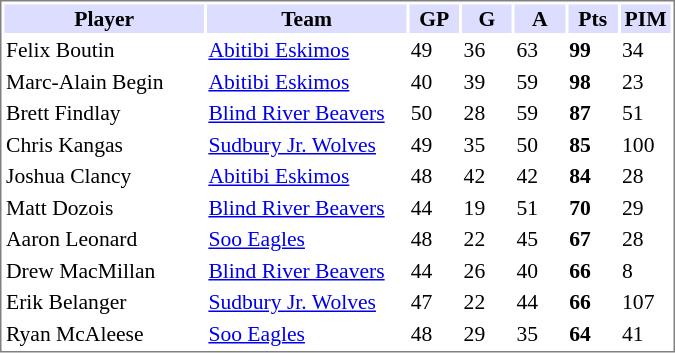<table cellpadding="0">
<tr align="left" style="vertical-align: top">
<td></td>
<td><br><table cellpadding="1" width="450px" style="font-size: 90%; border: 1px solid gray;">
<tr>
<th bgcolor="#DDDDFF" width="30%">Player</th>
<th bgcolor="#DDDDFF" width="30%">Team</th>
<th bgcolor="#DDDDFF" width="7.5%">GP</th>
<th bgcolor="#DDDDFF" width="7.5%">G</th>
<th bgcolor="#DDDDFF" width="7.5%">A</th>
<th bgcolor="#DDDDFF" width="7.5%">Pts</th>
<th bgcolor="#DDDDFF" width="7.5%">PIM</th>
</tr>
<tr>
<td>Felix Boutin</td>
<td><a href='#'>Abitibi Eskimos</a></td>
<td>49</td>
<td>36</td>
<td>63</td>
<td><strong>99</strong></td>
<td>34</td>
</tr>
<tr>
<td>Marc-Alain Begin</td>
<td><a href='#'>Abitibi Eskimos</a></td>
<td>40</td>
<td>39</td>
<td>59</td>
<td><strong>98</strong></td>
<td>23</td>
</tr>
<tr>
<td>Brett Findlay</td>
<td><a href='#'>Blind River Beavers</a></td>
<td>50</td>
<td>28</td>
<td>59</td>
<td><strong>87</strong></td>
<td>51</td>
</tr>
<tr>
<td>Chris Kangas</td>
<td><a href='#'>Sudbury Jr. Wolves</a></td>
<td>49</td>
<td>35</td>
<td>50</td>
<td><strong>85</strong></td>
<td>100</td>
</tr>
<tr>
<td>Joshua Clancy</td>
<td><a href='#'>Abitibi Eskimos</a></td>
<td>48</td>
<td>42</td>
<td>42</td>
<td><strong>84</strong></td>
<td>28</td>
</tr>
<tr>
<td>Matt Dozois</td>
<td><a href='#'>Blind River Beavers</a></td>
<td>44</td>
<td>19</td>
<td>51</td>
<td><strong>70</strong></td>
<td>29</td>
</tr>
<tr>
<td>Aaron Leonard</td>
<td><a href='#'>Soo Eagles</a></td>
<td>48</td>
<td>22</td>
<td>45</td>
<td><strong>67</strong></td>
<td>28</td>
</tr>
<tr>
<td>Drew MacMillan</td>
<td><a href='#'>Blind River Beavers</a></td>
<td>44</td>
<td>26</td>
<td>40</td>
<td><strong>66</strong></td>
<td>8</td>
</tr>
<tr>
<td>Erik Belanger</td>
<td><a href='#'>Sudbury Jr. Wolves</a></td>
<td>47</td>
<td>22</td>
<td>44</td>
<td><strong>66</strong></td>
<td>107</td>
</tr>
<tr>
<td>Ryan McAleese</td>
<td><a href='#'>Soo Eagles</a></td>
<td>48</td>
<td>29</td>
<td>35</td>
<td><strong>64</strong></td>
<td>41</td>
</tr>
</table>
</td>
</tr>
</table>
